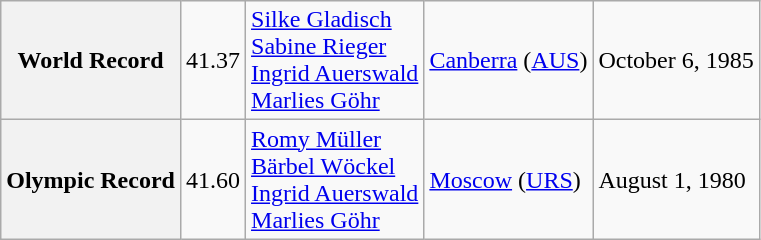<table class="wikitable" style="text-align:left">
<tr>
<th>World Record</th>
<td>41.37</td>
<td> <a href='#'>Silke Gladisch</a><br> <a href='#'>Sabine Rieger</a><br> <a href='#'>Ingrid Auerswald</a><br> <a href='#'>Marlies Göhr</a></td>
<td><a href='#'>Canberra</a> (<a href='#'>AUS</a>)</td>
<td>October 6, 1985</td>
</tr>
<tr>
<th>Olympic Record</th>
<td>41.60</td>
<td> <a href='#'>Romy Müller</a><br> <a href='#'>Bärbel Wöckel</a><br> <a href='#'>Ingrid Auerswald</a><br> <a href='#'>Marlies Göhr</a></td>
<td><a href='#'>Moscow</a> (<a href='#'>URS</a>)</td>
<td>August 1, 1980</td>
</tr>
</table>
